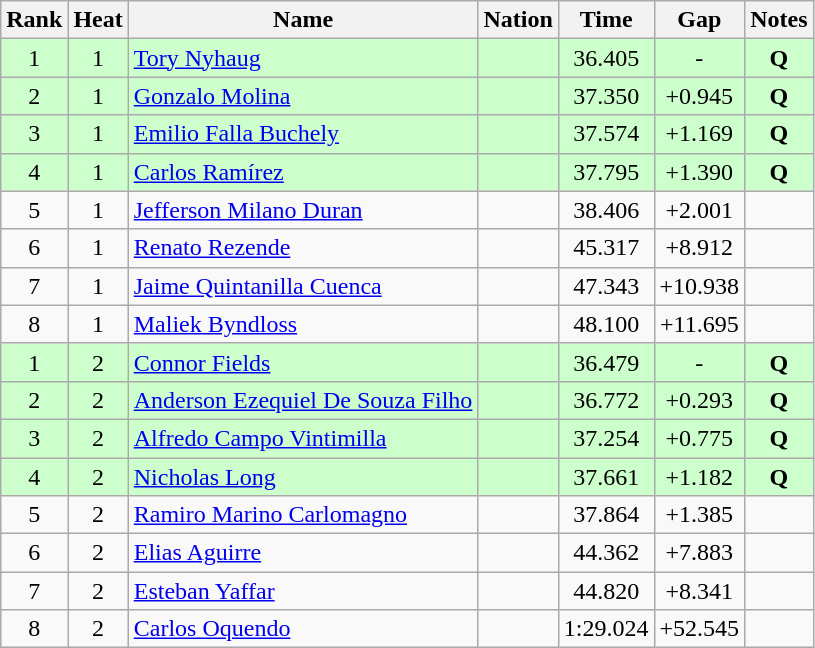<table class="wikitable sortable" style="text-align:center">
<tr>
<th>Rank</th>
<th>Heat</th>
<th>Name</th>
<th>Nation</th>
<th>Time</th>
<th>Gap</th>
<th>Notes</th>
</tr>
<tr bgcolor=ccffcc>
<td>1</td>
<td>1</td>
<td align=left><a href='#'>Tory Nyhaug</a></td>
<td align=left></td>
<td>36.405</td>
<td>-</td>
<td><strong>Q</strong></td>
</tr>
<tr bgcolor=ccffcc>
<td>2</td>
<td>1</td>
<td align=left><a href='#'>Gonzalo Molina</a></td>
<td align=left></td>
<td>37.350</td>
<td>+0.945</td>
<td><strong>Q</strong></td>
</tr>
<tr bgcolor=ccffcc>
<td>3</td>
<td>1</td>
<td align=left><a href='#'>Emilio Falla Buchely</a></td>
<td align=left></td>
<td>37.574</td>
<td>+1.169</td>
<td><strong>Q</strong></td>
</tr>
<tr bgcolor=ccffcc>
<td>4</td>
<td>1</td>
<td align=left><a href='#'>Carlos Ramírez</a></td>
<td align=left></td>
<td>37.795</td>
<td>+1.390</td>
<td><strong>Q</strong></td>
</tr>
<tr>
<td>5</td>
<td>1</td>
<td align=left><a href='#'>Jefferson Milano Duran</a></td>
<td align=left></td>
<td>38.406</td>
<td>+2.001</td>
<td></td>
</tr>
<tr>
<td>6</td>
<td>1</td>
<td align=left><a href='#'>Renato Rezende</a></td>
<td align=left></td>
<td>45.317</td>
<td>+8.912</td>
<td></td>
</tr>
<tr>
<td>7</td>
<td>1</td>
<td align=left><a href='#'>Jaime Quintanilla Cuenca</a></td>
<td align=left></td>
<td>47.343</td>
<td>+10.938</td>
<td></td>
</tr>
<tr>
<td>8</td>
<td>1</td>
<td align=left><a href='#'>Maliek Byndloss</a></td>
<td align=left></td>
<td>48.100</td>
<td>+11.695</td>
<td></td>
</tr>
<tr bgcolor=ccffcc>
<td>1</td>
<td>2</td>
<td align=left><a href='#'>Connor Fields</a></td>
<td align=left></td>
<td>36.479</td>
<td>-</td>
<td><strong>Q</strong></td>
</tr>
<tr bgcolor=ccffcc>
<td>2</td>
<td>2</td>
<td align=left><a href='#'>Anderson Ezequiel De Souza Filho</a></td>
<td align=left></td>
<td>36.772</td>
<td>+0.293</td>
<td><strong>Q</strong></td>
</tr>
<tr bgcolor=ccffcc>
<td>3</td>
<td>2</td>
<td align=left><a href='#'>Alfredo Campo Vintimilla</a></td>
<td align=left></td>
<td>37.254</td>
<td>+0.775</td>
<td><strong>Q</strong></td>
</tr>
<tr bgcolor=ccffcc>
<td>4</td>
<td>2</td>
<td align=left><a href='#'>Nicholas Long</a></td>
<td align=left></td>
<td>37.661</td>
<td>+1.182</td>
<td><strong>Q</strong></td>
</tr>
<tr>
<td>5</td>
<td>2</td>
<td align=left><a href='#'>Ramiro Marino Carlomagno</a></td>
<td align=left></td>
<td>37.864</td>
<td>+1.385</td>
<td></td>
</tr>
<tr>
<td>6</td>
<td>2</td>
<td align=left><a href='#'>Elias Aguirre</a></td>
<td align=left></td>
<td>44.362</td>
<td>+7.883</td>
<td></td>
</tr>
<tr>
<td>7</td>
<td>2</td>
<td align=left><a href='#'>Esteban Yaffar</a></td>
<td align=left></td>
<td>44.820</td>
<td>+8.341</td>
<td></td>
</tr>
<tr>
<td>8</td>
<td>2</td>
<td align=left><a href='#'>Carlos Oquendo</a></td>
<td align=left></td>
<td>1:29.024</td>
<td>+52.545</td>
<td></td>
</tr>
</table>
